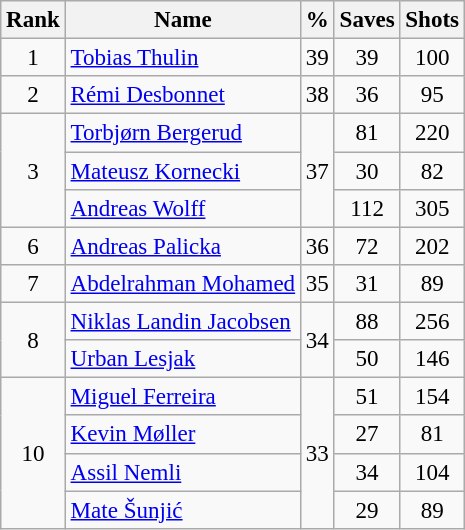<table class="wikitable sortable" style="text-align: center; font-size: 96%;">
<tr>
<th>Rank</th>
<th>Name</th>
<th>%</th>
<th>Saves</th>
<th>Shots</th>
</tr>
<tr>
<td>1</td>
<td style="text-align: left;"> <a href='#'>Tobias Thulin</a></td>
<td>39</td>
<td>39</td>
<td>100</td>
</tr>
<tr>
<td>2</td>
<td style="text-align: left;"> <a href='#'>Rémi Desbonnet</a></td>
<td>38</td>
<td>36</td>
<td>95</td>
</tr>
<tr>
<td rowspan="3">3</td>
<td style="text-align: left;"> <a href='#'>Torbjørn Bergerud</a></td>
<td rowspan="3">37</td>
<td>81</td>
<td>220</td>
</tr>
<tr>
<td style="text-align: left;"> <a href='#'>Mateusz Kornecki</a></td>
<td>30</td>
<td>82</td>
</tr>
<tr>
<td style="text-align: left;"> <a href='#'>Andreas Wolff</a></td>
<td>112</td>
<td>305</td>
</tr>
<tr>
<td>6</td>
<td style="text-align: left;"> <a href='#'>Andreas Palicka</a></td>
<td>36</td>
<td>72</td>
<td>202</td>
</tr>
<tr>
<td>7</td>
<td style="text-align: left;"> <a href='#'>Abdelrahman Mohamed</a></td>
<td>35</td>
<td>31</td>
<td>89</td>
</tr>
<tr>
<td rowspan="2">8</td>
<td style="text-align: left;"> <a href='#'>Niklas Landin Jacobsen</a></td>
<td rowspan="2">34</td>
<td>88</td>
<td>256</td>
</tr>
<tr>
<td style="text-align: left;"> <a href='#'>Urban Lesjak</a></td>
<td>50</td>
<td>146</td>
</tr>
<tr>
<td rowspan="4">10</td>
<td style="text-align: left;"> <a href='#'>Miguel Ferreira</a></td>
<td rowspan="4">33</td>
<td>51</td>
<td>154</td>
</tr>
<tr>
<td style="text-align: left;"> <a href='#'>Kevin Møller</a></td>
<td>27</td>
<td>81</td>
</tr>
<tr>
<td style="text-align: left;"> <a href='#'>Assil Nemli</a></td>
<td>34</td>
<td>104</td>
</tr>
<tr>
<td style="text-align: left;"> <a href='#'>Mate Šunjić</a></td>
<td>29</td>
<td>89</td>
</tr>
</table>
